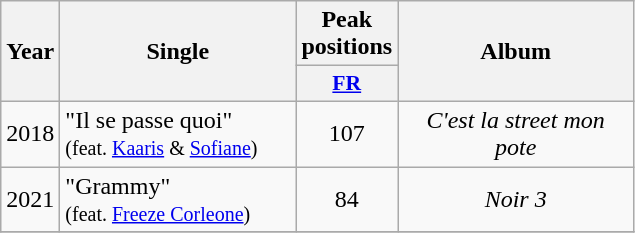<table class="wikitable">
<tr>
<th align="center" rowspan="2" width="10">Year</th>
<th align="center" rowspan="2" width="150">Single</th>
<th align="center" colspan="1" width="20">Peak positions</th>
<th align="center" rowspan="2" width="150">Album</th>
</tr>
<tr>
<th scope="col" style="width:3em;font-size:90%;"><a href='#'>FR</a><br></th>
</tr>
<tr>
<td style="text-align:center;">2018</td>
<td>"Il se passe quoi"<br><small>(feat. <a href='#'>Kaaris</a> & <a href='#'>Sofiane</a>)</small></td>
<td style="text-align:center;">107</td>
<td style="text-align:center;"><em>C'est la street mon pote</em></td>
</tr>
<tr>
<td style="text-align:center;">2021</td>
<td>"Grammy"<br><small>(feat. <a href='#'>Freeze Corleone</a>)</small></td>
<td style="text-align:center;">84</td>
<td style="text-align:center;"><em>Noir 3</em></td>
</tr>
<tr>
</tr>
</table>
